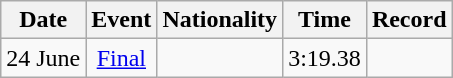<table class="wikitable" style=text-align:center>
<tr>
<th>Date</th>
<th>Event</th>
<th>Nationality</th>
<th>Time</th>
<th>Record</th>
</tr>
<tr>
<td>24 June</td>
<td><a href='#'>Final</a></td>
<td align=left></td>
<td>3:19.38</td>
<td></td>
</tr>
</table>
